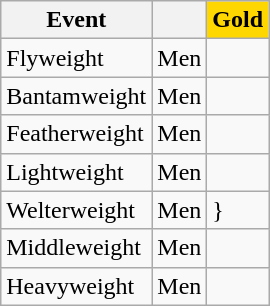<table class="wikitable">
<tr>
<th>Event</th>
<th></th>
<th style="background-color:gold">Gold</th>
</tr>
<tr>
<td>Flyweight</td>
<td>Men</td>
<td></td>
</tr>
<tr>
<td>Bantamweight</td>
<td>Men</td>
<td></td>
</tr>
<tr>
<td>Featherweight</td>
<td>Men</td>
<td></td>
</tr>
<tr>
<td>Lightweight</td>
<td>Men</td>
<td></td>
</tr>
<tr>
<td>Welterweight</td>
<td>Men</td>
<td>}</td>
</tr>
<tr>
<td>Middleweight</td>
<td>Men</td>
<td></td>
</tr>
<tr>
<td>Heavyweight</td>
<td>Men</td>
<td></td>
</tr>
</table>
